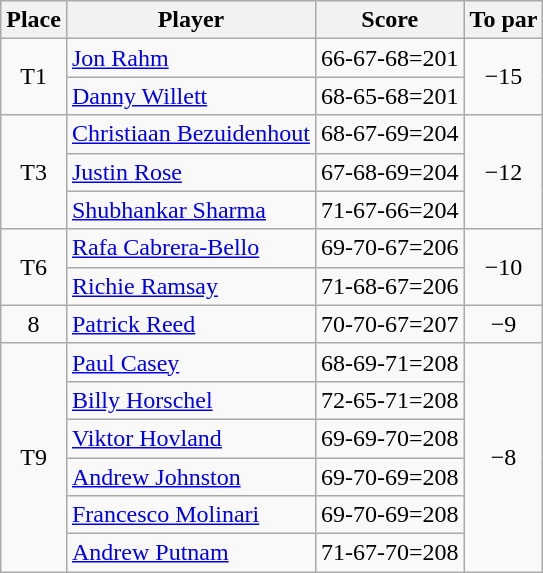<table class="wikitable">
<tr>
<th>Place</th>
<th>Player</th>
<th>Score</th>
<th>To par</th>
</tr>
<tr>
<td rowspan=2 align=center>T1</td>
<td> <a href='#'>Jon Rahm</a></td>
<td>66-67-68=201</td>
<td rowspan=2 align=center>−15</td>
</tr>
<tr>
<td> <a href='#'>Danny Willett</a></td>
<td>68-65-68=201</td>
</tr>
<tr>
<td align=center rowspan=3>T3</td>
<td> <a href='#'>Christiaan Bezuidenhout</a></td>
<td>68-67-69=204</td>
<td align=center rowspan=3>−12</td>
</tr>
<tr>
<td> <a href='#'>Justin Rose</a></td>
<td>67-68-69=204</td>
</tr>
<tr>
<td> <a href='#'>Shubhankar Sharma</a></td>
<td>71-67-66=204</td>
</tr>
<tr>
<td rowspan=2 align=center>T6</td>
<td> <a href='#'>Rafa Cabrera-Bello</a></td>
<td>69-70-67=206</td>
<td rowspan=2 align=center>−10</td>
</tr>
<tr>
<td> <a href='#'>Richie Ramsay</a></td>
<td>71-68-67=206</td>
</tr>
<tr>
<td align=center>8</td>
<td> <a href='#'>Patrick Reed</a></td>
<td>70-70-67=207</td>
<td align=center>−9</td>
</tr>
<tr>
<td align=center rowspan=6>T9</td>
<td> <a href='#'>Paul Casey</a></td>
<td>68-69-71=208</td>
<td align=center rowspan=6>−8</td>
</tr>
<tr>
<td> <a href='#'>Billy Horschel</a></td>
<td>72-65-71=208</td>
</tr>
<tr>
<td> <a href='#'>Viktor Hovland</a></td>
<td>69-69-70=208</td>
</tr>
<tr>
<td> <a href='#'>Andrew Johnston</a></td>
<td>69-70-69=208</td>
</tr>
<tr>
<td> <a href='#'>Francesco Molinari</a></td>
<td>69-70-69=208</td>
</tr>
<tr>
<td> <a href='#'>Andrew Putnam</a></td>
<td>71-67-70=208</td>
</tr>
</table>
